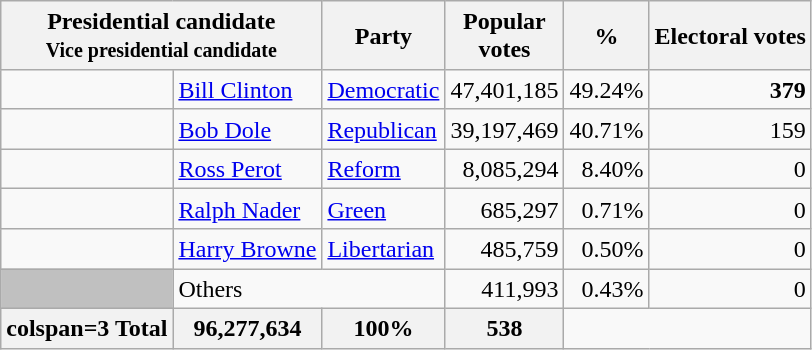<table class="wikitable" style="text-align:right; line-height:1.2">
<tr>
<th colspan=2>Presidential candidate<br><small>Vice presidential candidate</small></th>
<th>Party</th>
<th>Popular<br>votes</th>
<th>%</th>
<th>Electoral votes</th>
</tr>
<tr>
<td style=background:></td>
<td align=left><a href='#'>Bill Clinton</a> <br></td>
<td align=left><a href='#'>Democratic</a></td>
<td>47,401,185</td>
<td>49.24%</td>
<td><strong>379</strong></td>
</tr>
<tr>
<td style=background-color:></td>
<td align=left><a href='#'>Bob Dole</a><br></td>
<td align=left><a href='#'>Republican</a></td>
<td>39,197,469</td>
<td>40.71%</td>
<td>159</td>
</tr>
<tr>
<td style=background:></td>
<td align=left><a href='#'>Ross Perot</a><br></td>
<td align=left><a href='#'>Reform</a></td>
<td>8,085,294</td>
<td>8.40%</td>
<td>0</td>
</tr>
<tr>
<td style=background:></td>
<td align=left><a href='#'>Ralph Nader</a><br></td>
<td align=left><a href='#'>Green</a></td>
<td>685,297</td>
<td>0.71%</td>
<td>0</td>
</tr>
<tr>
<td style=background:></td>
<td align=left><a href='#'>Harry Browne</a><br></td>
<td align=left><a href='#'>Libertarian</a></td>
<td>485,759</td>
<td>0.50%</td>
<td>0</td>
</tr>
<tr>
<td bgcolor=#C0C0C0></td>
<td colspan=2 align=left>Others</td>
<td>411,993</td>
<td>0.43%</td>
<td>0</td>
</tr>
<tr>
<th>colspan=3  Total</th>
<th> 96,277,634</th>
<th> 100%</th>
<th> 538</th>
</tr>
</table>
